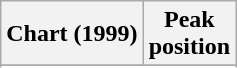<table class="wikitable sortable plainrowheaders" style="text-align:center">
<tr>
<th>Chart (1999)</th>
<th>Peak<br>position</th>
</tr>
<tr>
</tr>
<tr>
</tr>
<tr>
</tr>
<tr>
</tr>
<tr>
</tr>
<tr>
</tr>
<tr>
</tr>
<tr>
</tr>
<tr>
</tr>
<tr>
</tr>
<tr>
</tr>
<tr>
</tr>
<tr>
</tr>
<tr>
</tr>
</table>
